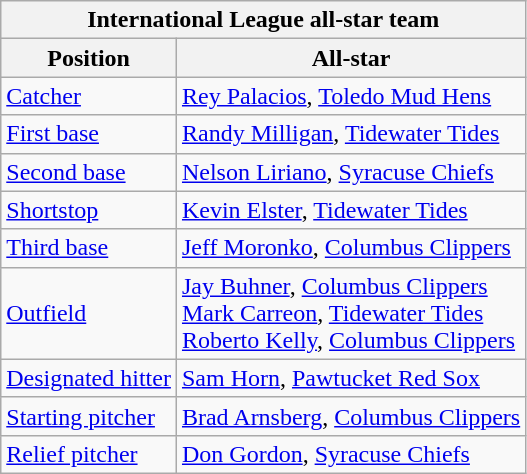<table class="wikitable">
<tr>
<th colspan="2">International League all-star team</th>
</tr>
<tr>
<th>Position</th>
<th>All-star</th>
</tr>
<tr>
<td><a href='#'>Catcher</a></td>
<td><a href='#'>Rey Palacios</a>, <a href='#'>Toledo Mud Hens</a></td>
</tr>
<tr>
<td><a href='#'>First base</a></td>
<td><a href='#'>Randy Milligan</a>, <a href='#'>Tidewater Tides</a></td>
</tr>
<tr>
<td><a href='#'>Second base</a></td>
<td><a href='#'>Nelson Liriano</a>, <a href='#'>Syracuse Chiefs</a></td>
</tr>
<tr>
<td><a href='#'>Shortstop</a></td>
<td><a href='#'>Kevin Elster</a>, <a href='#'>Tidewater Tides</a></td>
</tr>
<tr>
<td><a href='#'>Third base</a></td>
<td><a href='#'>Jeff Moronko</a>, <a href='#'>Columbus Clippers</a></td>
</tr>
<tr>
<td><a href='#'>Outfield</a></td>
<td><a href='#'>Jay Buhner</a>, <a href='#'>Columbus Clippers</a> <br> <a href='#'>Mark Carreon</a>, <a href='#'>Tidewater Tides</a> <br> <a href='#'>Roberto Kelly</a>, <a href='#'>Columbus Clippers</a></td>
</tr>
<tr>
<td><a href='#'>Designated hitter</a></td>
<td><a href='#'>Sam Horn</a>, <a href='#'>Pawtucket Red Sox</a></td>
</tr>
<tr>
<td><a href='#'>Starting pitcher</a></td>
<td><a href='#'>Brad Arnsberg</a>, <a href='#'>Columbus Clippers</a></td>
</tr>
<tr>
<td><a href='#'>Relief pitcher</a></td>
<td><a href='#'>Don Gordon</a>, <a href='#'>Syracuse Chiefs</a></td>
</tr>
</table>
